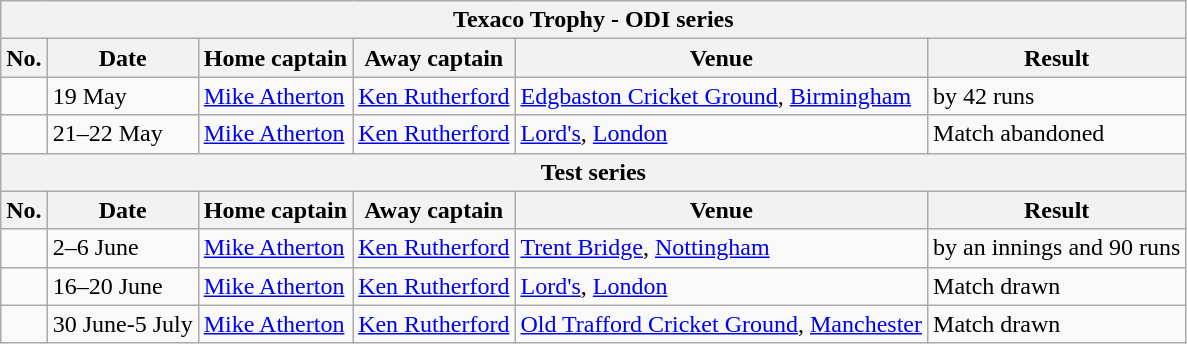<table class="wikitable">
<tr>
<th colspan="9">Texaco Trophy - ODI series</th>
</tr>
<tr>
<th>No.</th>
<th>Date</th>
<th>Home captain</th>
<th>Away captain</th>
<th>Venue</th>
<th>Result</th>
</tr>
<tr>
<td></td>
<td>19 May</td>
<td><a href='#'>Mike Atherton</a></td>
<td><a href='#'>Ken Rutherford</a></td>
<td><a href='#'>Edgbaston Cricket Ground</a>, <a href='#'>Birmingham</a></td>
<td> by 42 runs</td>
</tr>
<tr>
<td></td>
<td>21–22 May</td>
<td><a href='#'>Mike Atherton</a></td>
<td><a href='#'>Ken Rutherford</a></td>
<td><a href='#'>Lord's</a>, <a href='#'>London</a></td>
<td>Match abandoned</td>
</tr>
<tr>
<th colspan="9">Test series</th>
</tr>
<tr>
<th>No.</th>
<th>Date</th>
<th>Home captain</th>
<th>Away captain</th>
<th>Venue</th>
<th>Result</th>
</tr>
<tr>
<td></td>
<td>2–6 June</td>
<td><a href='#'>Mike Atherton</a></td>
<td><a href='#'>Ken Rutherford</a></td>
<td><a href='#'>Trent Bridge</a>, <a href='#'>Nottingham</a></td>
<td> by an innings and 90 runs</td>
</tr>
<tr>
<td></td>
<td>16–20 June</td>
<td><a href='#'>Mike Atherton</a></td>
<td><a href='#'>Ken Rutherford</a></td>
<td><a href='#'>Lord's</a>, <a href='#'>London</a></td>
<td>Match drawn</td>
</tr>
<tr>
<td></td>
<td>30 June-5 July</td>
<td><a href='#'>Mike Atherton</a></td>
<td><a href='#'>Ken Rutherford</a></td>
<td><a href='#'>Old Trafford Cricket Ground</a>, <a href='#'>Manchester</a></td>
<td>Match drawn</td>
</tr>
</table>
